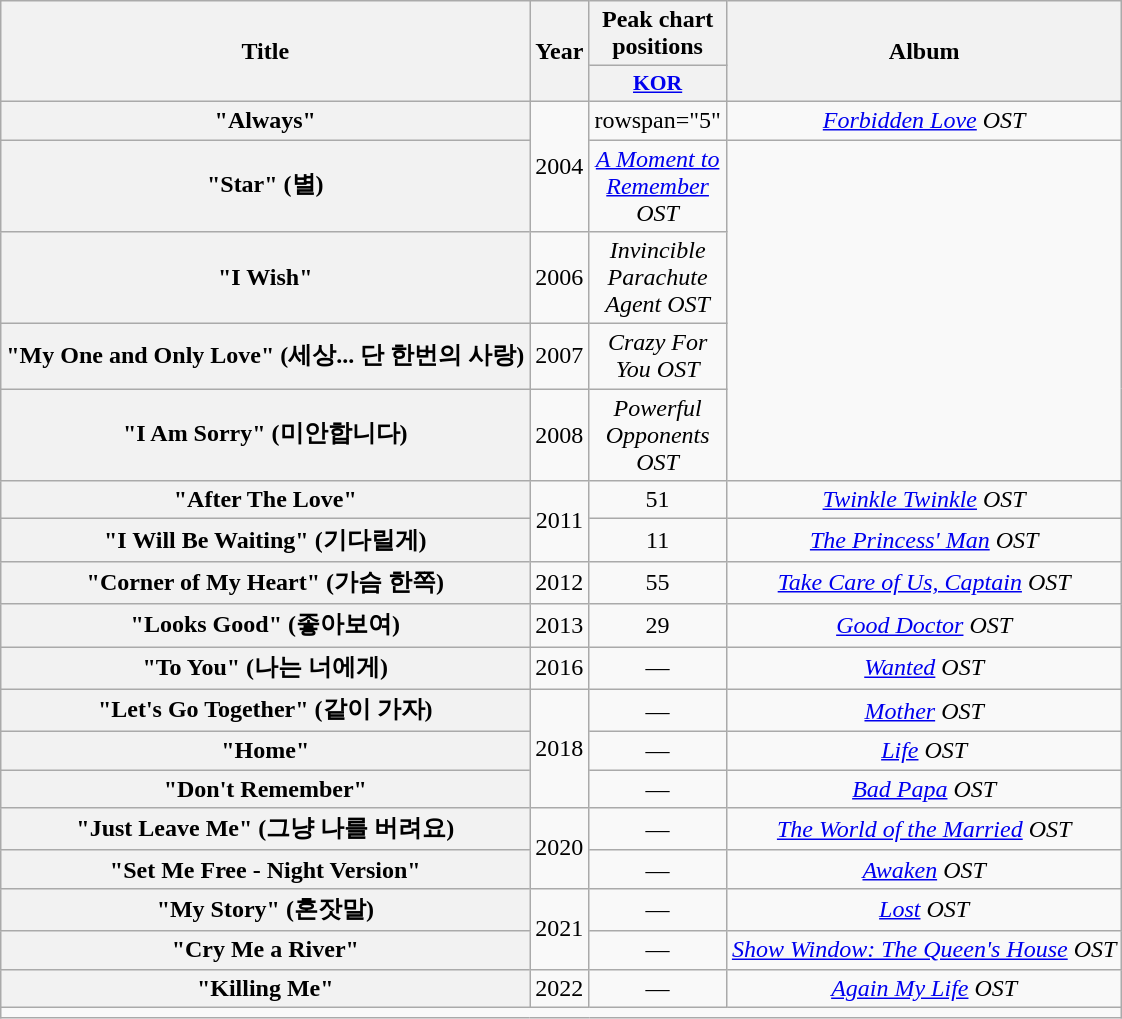<table class="wikitable plainrowheaders" style="text-align:center;">
<tr>
<th rowspan="2" scope="col">Title</th>
<th rowspan="2" scope="col">Year</th>
<th colspan="1" scope="col">Peak chart positions</th>
<th rowspan="2" scope="col">Album</th>
</tr>
<tr>
<th scope="col" style="width:2.5em;font-size:90%;"><a href='#'>KOR</a><br></th>
</tr>
<tr>
<th scope="row">"Always"</th>
<td rowspan="2">2004</td>
<td>rowspan="5" </td>
<td><em><a href='#'>Forbidden Love</a> OST</em></td>
</tr>
<tr>
<th scope="row">"Star" (별) </th>
<td><em><a href='#'>A Moment to Remember</a> OST</em></td>
</tr>
<tr>
<th scope="row">"I Wish"</th>
<td>2006</td>
<td><em>Invincible Parachute Agent OST</em></td>
</tr>
<tr>
<th scope="row">"My One and Only Love" (세상... 단 한번의 사랑)</th>
<td>2007</td>
<td><em>Crazy For You OST</em></td>
</tr>
<tr>
<th scope="row">"I Am Sorry" (미안합니다)</th>
<td>2008</td>
<td><em>Powerful Opponents OST</em></td>
</tr>
<tr>
<th scope="row">"After The Love"</th>
<td rowspan="2">2011</td>
<td>51</td>
<td><em><a href='#'>Twinkle Twinkle</a> OST</em></td>
</tr>
<tr>
<th scope="row">"I Will Be Waiting" (기다릴게) </th>
<td>11</td>
<td><em><a href='#'>The Princess' Man</a> OST</em></td>
</tr>
<tr>
<th scope="row">"Corner of My Heart" (가슴 한쪽)</th>
<td>2012</td>
<td>55</td>
<td><em><a href='#'>Take Care of Us, Captain</a> OST</em></td>
</tr>
<tr>
<th scope="row">"Looks Good" (좋아보여)</th>
<td>2013</td>
<td>29</td>
<td><em><a href='#'>Good Doctor</a> OST</em></td>
</tr>
<tr>
<th scope="row">"To You" (나는 너에게)</th>
<td>2016</td>
<td>—</td>
<td><em><a href='#'>Wanted</a> OST</em></td>
</tr>
<tr>
<th scope="row">"Let's Go Together" (같이 가자)</th>
<td rowspan="3">2018</td>
<td>—</td>
<td><em><a href='#'>Mother</a> OST</em></td>
</tr>
<tr>
<th scope="row">"Home"</th>
<td>—</td>
<td><em><a href='#'>Life</a> OST</em></td>
</tr>
<tr>
<th scope="row">"Don't Remember"</th>
<td>—</td>
<td><em><a href='#'>Bad Papa</a> OST</em></td>
</tr>
<tr>
<th scope="row">"Just Leave Me" (그냥 나를 버려요)</th>
<td rowspan="2">2020</td>
<td>—</td>
<td><em><a href='#'>The World of the Married</a> OST</em></td>
</tr>
<tr>
<th scope="row">"Set Me Free - Night Version"</th>
<td>—</td>
<td><em><a href='#'>Awaken</a> OST</em></td>
</tr>
<tr>
<th scope="row">"My Story" (혼잣말)</th>
<td rowspan="2">2021</td>
<td>—</td>
<td><em><a href='#'>Lost</a> OST</em></td>
</tr>
<tr>
<th scope="row">"Cry Me a River"</th>
<td>—</td>
<td><em><a href='#'>Show Window: The Queen's House</a> OST</em></td>
</tr>
<tr>
<th scope="row">"Killing Me"</th>
<td>2022</td>
<td>—</td>
<td><em><a href='#'>Again My Life</a> OST</em></td>
</tr>
<tr>
<td colspan="4"></td>
</tr>
</table>
